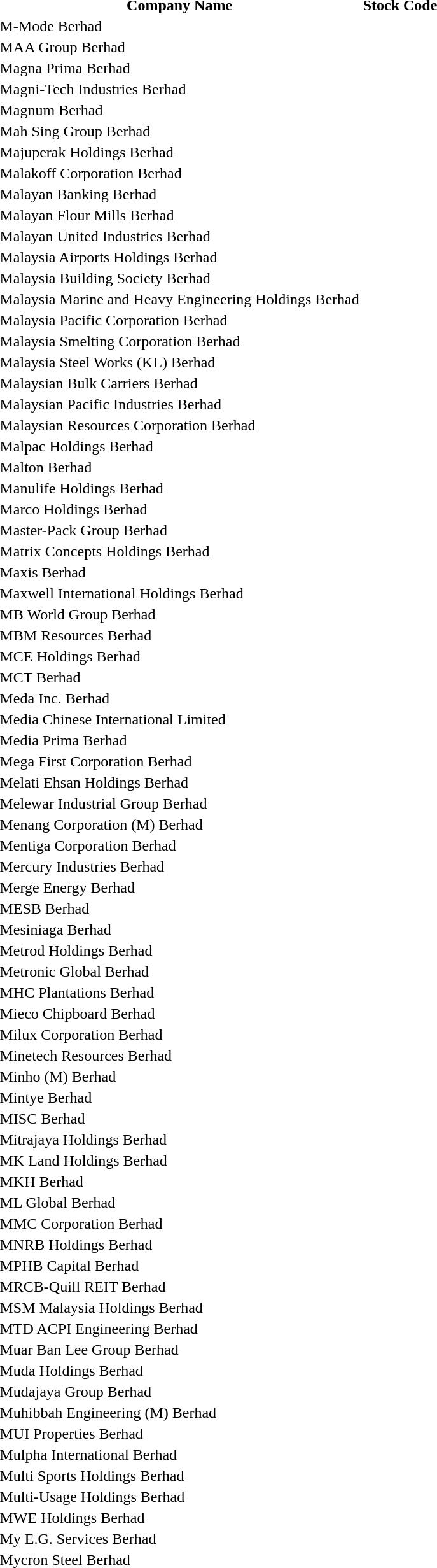<table style="background:transparent;">
<tr>
<th>Company Name</th>
<th>Stock Code</th>
</tr>
<tr>
<td>M-Mode Berhad</td>
<td></td>
</tr>
<tr>
<td>MAA Group Berhad</td>
<td></td>
</tr>
<tr>
<td>Magna Prima Berhad</td>
<td></td>
</tr>
<tr>
<td>Magni-Tech Industries Berhad</td>
<td></td>
</tr>
<tr>
<td>Magnum Berhad</td>
<td></td>
</tr>
<tr>
<td>Mah Sing Group Berhad</td>
<td></td>
</tr>
<tr>
<td>Majuperak Holdings Berhad</td>
<td></td>
</tr>
<tr>
<td>Malakoff Corporation Berhad</td>
<td></td>
</tr>
<tr>
<td>Malayan Banking Berhad</td>
<td></td>
</tr>
<tr>
<td>Malayan Flour Mills Berhad</td>
<td></td>
</tr>
<tr>
<td>Malayan United Industries Berhad</td>
<td></td>
</tr>
<tr>
<td>Malaysia Airports Holdings Berhad</td>
<td></td>
</tr>
<tr>
<td>Malaysia Building Society Berhad</td>
<td></td>
</tr>
<tr>
<td>Malaysia Marine and Heavy Engineering Holdings Berhad</td>
<td></td>
</tr>
<tr>
<td>Malaysia Pacific Corporation Berhad</td>
<td></td>
</tr>
<tr>
<td>Malaysia Smelting Corporation Berhad</td>
<td></td>
</tr>
<tr>
<td>Malaysia Steel Works (KL) Berhad</td>
<td></td>
</tr>
<tr>
<td>Malaysian Bulk Carriers Berhad</td>
<td></td>
</tr>
<tr>
<td>Malaysian Pacific Industries Berhad</td>
<td></td>
</tr>
<tr>
<td>Malaysian Resources Corporation Berhad</td>
<td></td>
</tr>
<tr>
<td>Malpac Holdings Berhad</td>
<td></td>
</tr>
<tr>
<td>Malton Berhad</td>
<td></td>
</tr>
<tr>
<td>Manulife Holdings Berhad</td>
<td></td>
</tr>
<tr>
<td>Marco Holdings Berhad</td>
<td></td>
</tr>
<tr>
<td>Master-Pack Group Berhad</td>
<td></td>
</tr>
<tr>
<td>Matrix Concepts Holdings Berhad</td>
<td></td>
</tr>
<tr>
<td>Maxis Berhad</td>
<td></td>
</tr>
<tr>
<td>Maxwell International Holdings Berhad</td>
<td></td>
</tr>
<tr>
<td>MB World Group Berhad</td>
<td></td>
</tr>
<tr>
<td>MBM Resources Berhad</td>
<td></td>
</tr>
<tr>
<td>MCE Holdings Berhad</td>
<td></td>
</tr>
<tr>
<td>MCT Berhad</td>
<td></td>
</tr>
<tr>
<td>Meda Inc. Berhad</td>
<td></td>
</tr>
<tr>
<td>Media Chinese International Limited</td>
<td></td>
</tr>
<tr>
<td>Media Prima Berhad</td>
<td></td>
</tr>
<tr>
<td>Mega First Corporation Berhad</td>
<td></td>
</tr>
<tr>
<td>Melati Ehsan Holdings Berhad</td>
<td></td>
</tr>
<tr>
<td>Melewar Industrial Group Berhad</td>
<td></td>
</tr>
<tr>
<td>Menang Corporation (M) Berhad</td>
<td></td>
</tr>
<tr>
<td>Mentiga Corporation Berhad</td>
<td></td>
</tr>
<tr>
<td>Mercury Industries Berhad</td>
<td></td>
</tr>
<tr>
<td>Merge Energy Berhad</td>
<td></td>
</tr>
<tr>
<td>MESB Berhad</td>
<td></td>
</tr>
<tr>
<td>Mesiniaga Berhad</td>
<td></td>
</tr>
<tr>
<td>Metrod Holdings Berhad</td>
<td></td>
</tr>
<tr>
<td>Metronic Global Berhad</td>
<td></td>
</tr>
<tr>
<td>MHC Plantations Berhad</td>
<td></td>
</tr>
<tr>
<td>Mieco Chipboard Berhad</td>
<td></td>
</tr>
<tr>
<td>Milux Corporation Berhad</td>
<td></td>
</tr>
<tr>
<td>Minetech Resources Berhad</td>
<td></td>
</tr>
<tr>
<td>Minho (M) Berhad</td>
<td></td>
</tr>
<tr>
<td>Mintye Berhad</td>
<td></td>
</tr>
<tr>
<td>MISC Berhad</td>
<td></td>
</tr>
<tr>
<td>Mitrajaya Holdings Berhad</td>
<td></td>
</tr>
<tr>
<td>MK Land Holdings Berhad</td>
<td></td>
</tr>
<tr>
<td>MKH Berhad</td>
<td></td>
</tr>
<tr>
<td>ML Global Berhad</td>
<td></td>
</tr>
<tr>
<td>MMC Corporation Berhad</td>
<td></td>
</tr>
<tr>
<td>MNRB Holdings Berhad</td>
<td></td>
</tr>
<tr>
<td>MPHB Capital Berhad</td>
<td></td>
</tr>
<tr>
<td>MRCB-Quill REIT Berhad</td>
<td></td>
</tr>
<tr>
<td>MSM Malaysia Holdings Berhad</td>
<td></td>
</tr>
<tr>
<td>MTD ACPI Engineering Berhad</td>
<td></td>
</tr>
<tr>
<td>Muar Ban Lee Group Berhad</td>
<td></td>
</tr>
<tr>
<td>Muda Holdings Berhad</td>
<td></td>
</tr>
<tr>
<td>Mudajaya Group Berhad</td>
<td></td>
</tr>
<tr>
<td>Muhibbah Engineering (M) Berhad</td>
<td></td>
</tr>
<tr>
<td>MUI Properties Berhad</td>
<td></td>
</tr>
<tr>
<td>Mulpha International Berhad</td>
<td></td>
</tr>
<tr>
<td>Multi Sports Holdings Berhad</td>
<td></td>
</tr>
<tr>
<td>Multi-Usage Holdings Berhad</td>
<td></td>
</tr>
<tr>
<td>MWE Holdings Berhad</td>
<td></td>
</tr>
<tr>
<td>My E.G. Services Berhad</td>
<td></td>
</tr>
<tr>
<td>Mycron Steel Berhad</td>
<td></td>
</tr>
</table>
